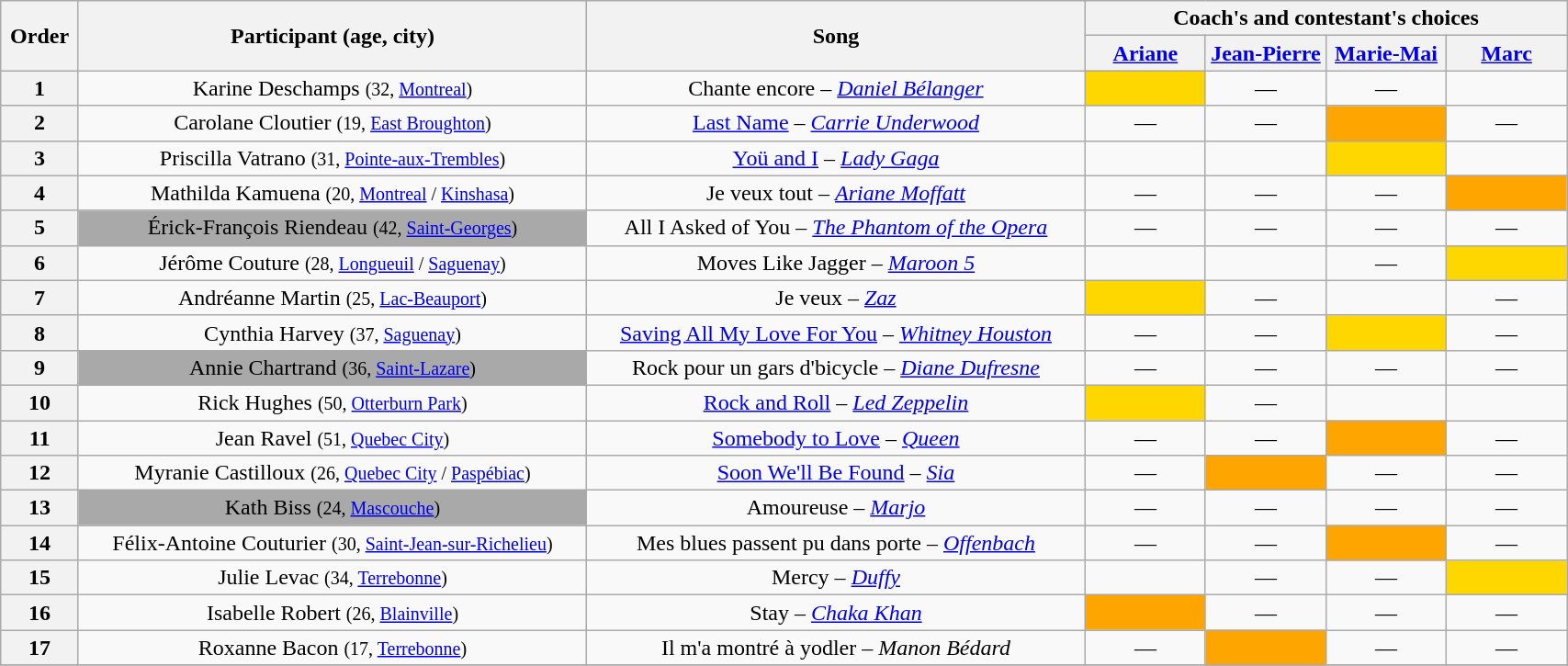<table class="wikitable plainrowheaders"  style="text-align:center; width:90%;">
<tr>
<th scope="col" rowspan="2">Order</th>
<th scope="col" rowspan="2">Participant (age, city)</th>
<th scope="col" rowspan="2">Song</th>
<th colspan="4">Coach's and contestant's choices</th>
</tr>
<tr>
<th style="width:5em;"><a href='#'>Ariane</a></th>
<th style="width:5em;"><a href='#'>Jean-Pierre</a></th>
<th style="width:5em;"><a href='#'>Marie-Mai</a></th>
<th style="width:5em;"><a href='#'>Marc</a></th>
</tr>
<tr>
<th scope=col>1</th>
<td>Karine Deschamps <small>(32, <a href='#'>Montreal</a>)</small></td>
<td>Chante encore – <em><a href='#'>Daniel Bélanger</a></em></td>
<td style="background:gold;text-align:center;"></td>
<td>—</td>
<td>—</td>
<td></td>
</tr>
<tr>
<th scope=col>2</th>
<td>Carolane Cloutier <small>(19, <a href='#'>East Broughton</a>)</small></td>
<td><a href='#'>Last Name</a> – <em><a href='#'>Carrie Underwood</a></em></td>
<td>—</td>
<td>—</td>
<td style="background:orange;text-align:center;"></td>
<td>—</td>
</tr>
<tr>
<th scope=col>3</th>
<td>Priscilla Vatrano <small>(31, <a href='#'>Pointe-aux-Trembles</a>)</small></td>
<td><a href='#'>Yoü and I</a> – <em><a href='#'>Lady Gaga</a></em></td>
<td></td>
<td></td>
<td style="background:gold;text-align:center;"></td>
<td></td>
</tr>
<tr>
<th scope=col>4</th>
<td>Mathilda Kamuena <small>(20, <a href='#'>Montreal</a> / <a href='#'>Kinshasa</a>)</small></td>
<td>Je veux tout – <em><a href='#'>Ariane Moffatt</a></em></td>
<td>—</td>
<td>—</td>
<td>—</td>
<td style="background:orange;text-align:center;"></td>
</tr>
<tr>
<th scope=col>5</th>
<td style="background:darkgrey;text-align:center;">Érick-François Riendeau <small>(42, <a href='#'>Saint-Georges</a>)</small></td>
<td>All I Asked of You – <em><a href='#'>The Phantom of the Opera</a></em></td>
<td>—</td>
<td>—</td>
<td>—</td>
<td>—</td>
</tr>
<tr>
<th scope=col>6</th>
<td>Jérôme Couture <small>(28, <a href='#'>Longueuil</a> / <a href='#'>Saguenay</a>)</small></td>
<td>Moves Like Jagger – <em><a href='#'>Maroon 5</a></em></td>
<td></td>
<td></td>
<td>—</td>
<td style="background:gold;text-align:center;"></td>
</tr>
<tr>
<th scope=col>7</th>
<td>Andréanne Martin <small>(25, <a href='#'>Lac-Beauport</a>)</small></td>
<td>Je veux – <em><a href='#'>Zaz</a></em></td>
<td style="background:gold;text-align:center;"></td>
<td>—</td>
<td></td>
<td>—</td>
</tr>
<tr>
<th scope=col>8</th>
<td>Cynthia Harvey <small>(37, <a href='#'>Saguenay</a>)</small></td>
<td><a href='#'>Saving All My Love For You</a> – <em><a href='#'>Whitney Houston</a></em></td>
<td>—</td>
<td>—</td>
<td style="background:gold;text-align:center;"></td>
<td>—</td>
</tr>
<tr>
<th scope=col>9</th>
<td style="background:darkgrey;text-align:center;">Annie Chartrand <small>(36, <a href='#'>Saint-Lazare</a>)</small></td>
<td>Rock pour un gars d'bicycle – <em><a href='#'>Diane Dufresne</a></em></td>
<td>—</td>
<td>—</td>
<td>—</td>
<td>—</td>
</tr>
<tr>
<th scope=col>10</th>
<td>Rick Hughes <small>(50, <a href='#'>Otterburn Park</a>)</small></td>
<td><a href='#'>Rock and Roll</a> – <em><a href='#'>Led Zeppelin</a></em></td>
<td style="background:gold;text-align:center;"></td>
<td>—</td>
<td></td>
<td></td>
</tr>
<tr>
<th scope=col>11</th>
<td>Jean Ravel <small>(51, <a href='#'>Quebec City</a>)</small></td>
<td><a href='#'>Somebody to Love</a> – <em><a href='#'>Queen</a></em></td>
<td>—</td>
<td>—</td>
<td style="background:orange;text-align:center;"></td>
<td>—</td>
</tr>
<tr>
<th scope=col>12</th>
<td>Myranie Castilloux <small>(26, <a href='#'>Quebec City</a> / <a href='#'>Paspébiac</a>)</small></td>
<td><a href='#'>Soon We'll Be Found</a> – <em><a href='#'>Sia</a></em></td>
<td>—</td>
<td style="background:orange;text-align:center;"></td>
<td>—</td>
<td>—</td>
</tr>
<tr>
<th scope=col>13</th>
<td style="background:darkgrey;text-align:center;">Kath Biss <small>(24, <a href='#'>Mascouche</a>)</small></td>
<td>Amoureuse – <em><a href='#'>Marjo</a></em></td>
<td>—</td>
<td>—</td>
<td>—</td>
<td>—</td>
</tr>
<tr>
<th scope=col>14</th>
<td>Félix-Antoine Couturier <small>(30, <a href='#'>Saint-Jean-sur-Richelieu</a>)</small></td>
<td>Mes blues passent pu dans porte – <em><a href='#'>Offenbach</a></em></td>
<td>—</td>
<td>—</td>
<td style="background:orange;text-align:center;"></td>
<td>—</td>
</tr>
<tr>
<th scope=col>15</th>
<td>Julie Levac <small>(34, <a href='#'>Terrebonne</a>)</small></td>
<td>Mercy – <em><a href='#'>Duffy</a></em></td>
<td></td>
<td>—</td>
<td>—</td>
<td style="background:gold;text-align:center;"></td>
</tr>
<tr>
<th scope=col>16</th>
<td>Isabelle Robert <small>(26, <a href='#'>Blainville</a>)</small></td>
<td>Stay – <em><a href='#'>Chaka Khan</a></em></td>
<td style="background:orange;text-align:center;"></td>
<td>—</td>
<td>—</td>
<td>—</td>
</tr>
<tr>
<th scope=col>17</th>
<td>Roxanne Bacon <small>(17, <a href='#'>Terrebonne</a>)</small></td>
<td>Il m'a montré à yodler – <em>Manon Bédard</em></td>
<td>—</td>
<td style="background:orange;text-align:center;"></td>
<td>—</td>
<td>—</td>
</tr>
<tr>
</tr>
</table>
